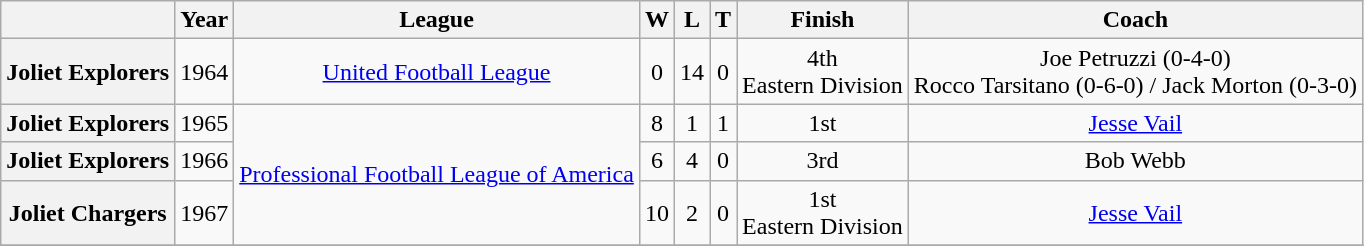<table class="wikitable">
<tr>
<th></th>
<th>Year</th>
<th>League</th>
<th>W</th>
<th>L</th>
<th>T</th>
<th>Finish</th>
<th>Coach</th>
</tr>
<tr align=center>
<th>Joliet Explorers</th>
<td>1964</td>
<td><a href='#'>United Football League</a></td>
<td>0</td>
<td>14</td>
<td>0</td>
<td>4th<br> Eastern Division</td>
<td>Joe Petruzzi (0-4-0)<br> Rocco Tarsitano (0-6-0) / Jack Morton (0-3-0)</td>
</tr>
<tr align=center>
<th>Joliet Explorers</th>
<td>1965</td>
<td rowspan=3><a href='#'>Professional Football League of America</a></td>
<td>8</td>
<td>1</td>
<td>1</td>
<td>1st</td>
<td><a href='#'>Jesse Vail</a></td>
</tr>
<tr align=center>
<th>Joliet Explorers</th>
<td>1966</td>
<td>6</td>
<td>4</td>
<td>0</td>
<td>3rd</td>
<td>Bob Webb</td>
</tr>
<tr align=center>
<th>Joliet Chargers</th>
<td>1967</td>
<td>10</td>
<td>2</td>
<td>0</td>
<td>1st<br> Eastern Division</td>
<td><a href='#'>Jesse Vail</a></td>
</tr>
<tr align=center>
</tr>
</table>
